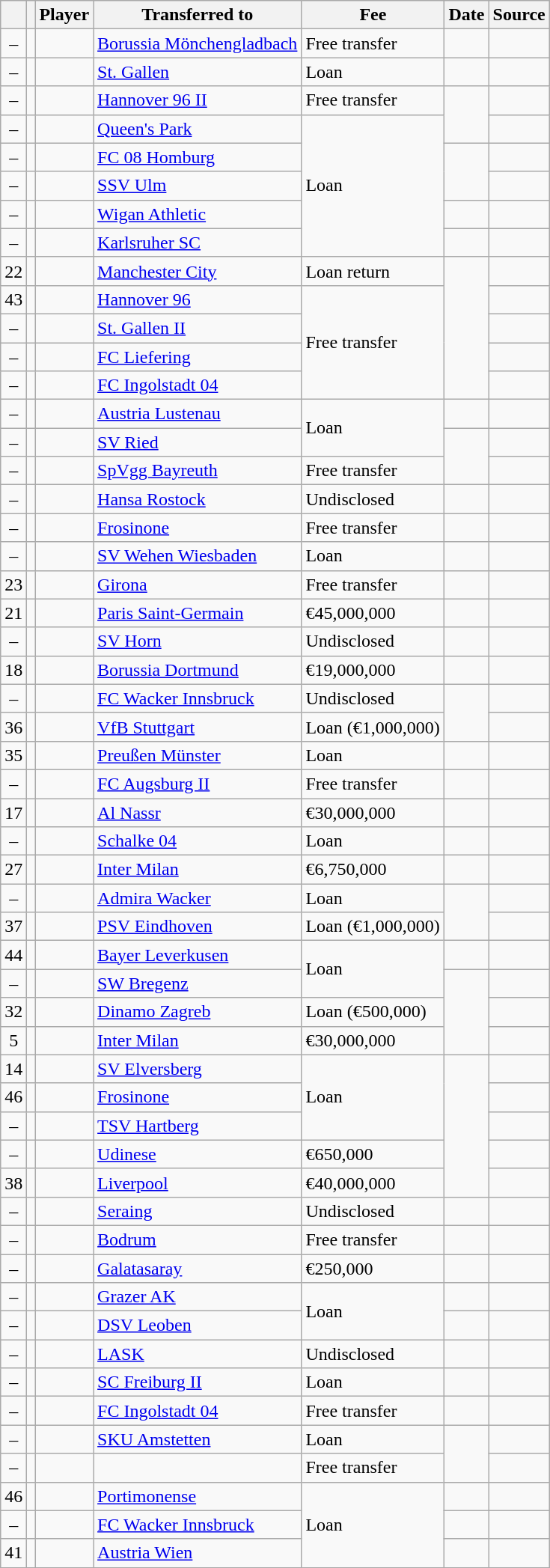<table class="wikitable plainrowheaders sortable">
<tr>
<th></th>
<th></th>
<th scope=col>Player</th>
<th>Transferred to</th>
<th scope=col; style="width: 120px;">Fee</th>
<th scope=col>Date</th>
<th scope=col>Source</th>
</tr>
<tr>
<td align=center>–</td>
<td align=center></td>
<td></td>
<td> <a href='#'>Borussia Mönchengladbach</a></td>
<td>Free transfer</td>
<td></td>
<td></td>
</tr>
<tr>
<td align=center>–</td>
<td align=center></td>
<td></td>
<td> <a href='#'>St. Gallen</a></td>
<td>Loan</td>
<td></td>
<td></td>
</tr>
<tr>
<td align=center>–</td>
<td align=center></td>
<td></td>
<td> <a href='#'>Hannover 96 II</a></td>
<td>Free transfer</td>
<td rowspan="2"></td>
<td></td>
</tr>
<tr>
<td align=center>–</td>
<td align=center></td>
<td></td>
<td> <a href='#'>Queen's Park</a></td>
<td rowspan="5">Loan</td>
<td></td>
</tr>
<tr>
<td align=center>–</td>
<td align=center></td>
<td></td>
<td> <a href='#'>FC 08 Homburg</a></td>
<td rowspan="2"></td>
<td></td>
</tr>
<tr>
<td align=center>–</td>
<td align=center></td>
<td></td>
<td> <a href='#'>SSV Ulm</a></td>
<td></td>
</tr>
<tr>
<td align=center>–</td>
<td align=center></td>
<td></td>
<td> <a href='#'>Wigan Athletic</a></td>
<td></td>
<td></td>
</tr>
<tr>
<td align=center>–</td>
<td align=center></td>
<td></td>
<td> <a href='#'>Karlsruher SC</a></td>
<td></td>
<td></td>
</tr>
<tr>
<td align=center>22</td>
<td align=center></td>
<td></td>
<td> <a href='#'>Manchester City</a></td>
<td>Loan return</td>
<td rowspan="5"></td>
<td></td>
</tr>
<tr>
<td align=center>43</td>
<td align=center></td>
<td></td>
<td> <a href='#'>Hannover 96</a></td>
<td rowspan="4">Free transfer</td>
<td></td>
</tr>
<tr>
<td align=center>–</td>
<td align=center></td>
<td></td>
<td> <a href='#'>St. Gallen II</a></td>
<td></td>
</tr>
<tr>
<td align=center>–</td>
<td align=center></td>
<td></td>
<td> <a href='#'>FC Liefering</a></td>
<td></td>
</tr>
<tr>
<td align=center>–</td>
<td align=center></td>
<td></td>
<td> <a href='#'>FC Ingolstadt 04</a></td>
<td></td>
</tr>
<tr>
<td align=center>–</td>
<td align=center></td>
<td></td>
<td> <a href='#'>Austria Lustenau</a></td>
<td rowspan="2">Loan</td>
<td></td>
<td></td>
</tr>
<tr>
<td align=center>–</td>
<td align=center></td>
<td></td>
<td> <a href='#'>SV Ried</a></td>
<td rowspan="2"></td>
<td></td>
</tr>
<tr>
<td align=center>–</td>
<td align=center></td>
<td></td>
<td> <a href='#'>SpVgg Bayreuth</a></td>
<td>Free transfer</td>
<td></td>
</tr>
<tr>
<td align=center>–</td>
<td align=center></td>
<td></td>
<td> <a href='#'>Hansa Rostock</a></td>
<td>Undisclosed</td>
<td></td>
<td></td>
</tr>
<tr>
<td align=center>–</td>
<td align=center></td>
<td></td>
<td> <a href='#'>Frosinone</a></td>
<td>Free transfer</td>
<td></td>
<td></td>
</tr>
<tr>
<td align=center>–</td>
<td align=center></td>
<td></td>
<td> <a href='#'>SV Wehen Wiesbaden</a></td>
<td>Loan</td>
<td></td>
<td></td>
</tr>
<tr>
<td align=center>23</td>
<td align=center></td>
<td></td>
<td> <a href='#'>Girona</a></td>
<td>Free transfer</td>
<td></td>
<td></td>
</tr>
<tr>
<td align=center>21</td>
<td align=center></td>
<td></td>
<td> <a href='#'>Paris Saint-Germain</a></td>
<td>€45,000,000</td>
<td></td>
<td></td>
</tr>
<tr>
<td align=center>–</td>
<td align=center></td>
<td></td>
<td> <a href='#'>SV Horn</a></td>
<td>Undisclosed</td>
<td></td>
<td></td>
</tr>
<tr>
<td align=center>18</td>
<td align=center></td>
<td></td>
<td> <a href='#'>Borussia Dortmund</a></td>
<td>€19,000,000</td>
<td></td>
<td></td>
</tr>
<tr>
<td align=center>–</td>
<td align=center></td>
<td></td>
<td> <a href='#'>FC Wacker Innsbruck</a></td>
<td>Undisclosed</td>
<td rowspan="2"></td>
<td></td>
</tr>
<tr>
<td align=center>36</td>
<td align=center></td>
<td></td>
<td> <a href='#'>VfB Stuttgart</a></td>
<td>Loan (€1,000,000)</td>
<td></td>
</tr>
<tr>
<td align=center>35</td>
<td align=center></td>
<td></td>
<td> <a href='#'>Preußen Münster</a></td>
<td>Loan</td>
<td></td>
<td></td>
</tr>
<tr>
<td align=center>–</td>
<td align=center></td>
<td></td>
<td> <a href='#'>FC Augsburg II</a></td>
<td>Free transfer</td>
<td></td>
<td></td>
</tr>
<tr>
<td align=center>17</td>
<td align=center></td>
<td></td>
<td> <a href='#'>Al Nassr</a></td>
<td>€30,000,000</td>
<td></td>
<td></td>
</tr>
<tr>
<td align=center>–</td>
<td align=center></td>
<td></td>
<td> <a href='#'>Schalke 04</a></td>
<td>Loan</td>
<td></td>
<td></td>
</tr>
<tr>
<td align=center>27</td>
<td align=center></td>
<td></td>
<td> <a href='#'>Inter Milan</a></td>
<td>€6,750,000</td>
<td></td>
<td></td>
</tr>
<tr>
<td align=center>–</td>
<td align=center></td>
<td></td>
<td> <a href='#'>Admira Wacker</a></td>
<td>Loan</td>
<td rowspan="2"></td>
<td></td>
</tr>
<tr>
<td align=center>37</td>
<td align=center></td>
<td></td>
<td> <a href='#'>PSV Eindhoven</a></td>
<td>Loan (€1,000,000)</td>
<td></td>
</tr>
<tr>
<td align=center>44</td>
<td align=center></td>
<td></td>
<td> <a href='#'>Bayer Leverkusen</a></td>
<td rowspan="2">Loan</td>
<td></td>
<td></td>
</tr>
<tr>
<td align=center>–</td>
<td align=center></td>
<td></td>
<td> <a href='#'>SW Bregenz</a></td>
<td rowspan="3"></td>
<td></td>
</tr>
<tr>
<td align=center>32</td>
<td align=center></td>
<td></td>
<td> <a href='#'>Dinamo Zagreb</a></td>
<td>Loan (€500,000)</td>
<td></td>
</tr>
<tr>
<td align=center>5</td>
<td align=center></td>
<td></td>
<td> <a href='#'>Inter Milan</a></td>
<td>€30,000,000</td>
<td></td>
</tr>
<tr>
<td align=center>14</td>
<td align=center></td>
<td></td>
<td> <a href='#'>SV Elversberg</a></td>
<td rowspan="3">Loan</td>
<td rowspan="5"></td>
<td></td>
</tr>
<tr>
<td align=center>46</td>
<td align=center></td>
<td></td>
<td> <a href='#'>Frosinone</a></td>
<td></td>
</tr>
<tr>
<td align=center>–</td>
<td align=center></td>
<td></td>
<td> <a href='#'>TSV Hartberg</a></td>
<td></td>
</tr>
<tr>
<td align=center>–</td>
<td align=center></td>
<td></td>
<td> <a href='#'>Udinese</a></td>
<td>€650,000</td>
<td></td>
</tr>
<tr>
<td align=center>38</td>
<td align=center></td>
<td></td>
<td> <a href='#'>Liverpool</a></td>
<td>€40,000,000</td>
<td></td>
</tr>
<tr>
<td align=center>–</td>
<td align=center></td>
<td></td>
<td> <a href='#'>Seraing</a></td>
<td>Undisclosed</td>
<td></td>
<td></td>
</tr>
<tr>
<td align=center>–</td>
<td align=center></td>
<td></td>
<td> <a href='#'>Bodrum</a></td>
<td>Free transfer</td>
<td></td>
<td></td>
</tr>
<tr>
<td align=center>–</td>
<td align=center></td>
<td></td>
<td> <a href='#'>Galatasaray</a></td>
<td>€250,000</td>
<td></td>
<td></td>
</tr>
<tr>
<td align=center>–</td>
<td align=center></td>
<td></td>
<td> <a href='#'>Grazer AK</a></td>
<td rowspan="2">Loan</td>
<td></td>
<td></td>
</tr>
<tr>
<td align=center>–</td>
<td align=center></td>
<td></td>
<td> <a href='#'>DSV Leoben</a></td>
<td></td>
<td></td>
</tr>
<tr>
<td align=center>–</td>
<td align=center></td>
<td></td>
<td> <a href='#'>LASK</a></td>
<td>Undisclosed</td>
<td></td>
<td></td>
</tr>
<tr>
<td align=center>–</td>
<td align=center></td>
<td></td>
<td> <a href='#'>SC Freiburg II</a></td>
<td>Loan</td>
<td></td>
<td></td>
</tr>
<tr>
<td align=center>–</td>
<td align=center></td>
<td></td>
<td> <a href='#'>FC Ingolstadt 04</a></td>
<td>Free transfer</td>
<td></td>
<td></td>
</tr>
<tr>
<td align=center>–</td>
<td align=center></td>
<td></td>
<td> <a href='#'>SKU Amstetten</a></td>
<td>Loan</td>
<td rowspan="2"></td>
<td></td>
</tr>
<tr>
<td align=center>–</td>
<td align=center></td>
<td></td>
<td></td>
<td>Free transfer</td>
<td></td>
</tr>
<tr>
<td align=center>46</td>
<td align=center></td>
<td></td>
<td> <a href='#'>Portimonense</a></td>
<td rowspan="3">Loan</td>
<td></td>
<td></td>
</tr>
<tr>
<td align=center>–</td>
<td align=center></td>
<td></td>
<td> <a href='#'>FC Wacker Innsbruck</a></td>
<td></td>
<td></td>
</tr>
<tr>
<td align=center>41</td>
<td align=center></td>
<td></td>
<td> <a href='#'>Austria Wien</a></td>
<td></td>
<td></td>
</tr>
</table>
